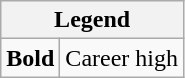<table class="wikitable mw-collapsible mw-collapsed">
<tr>
<th colspan="2">Legend</th>
</tr>
<tr>
<td><strong>Bold</strong></td>
<td>Career high</td>
</tr>
</table>
